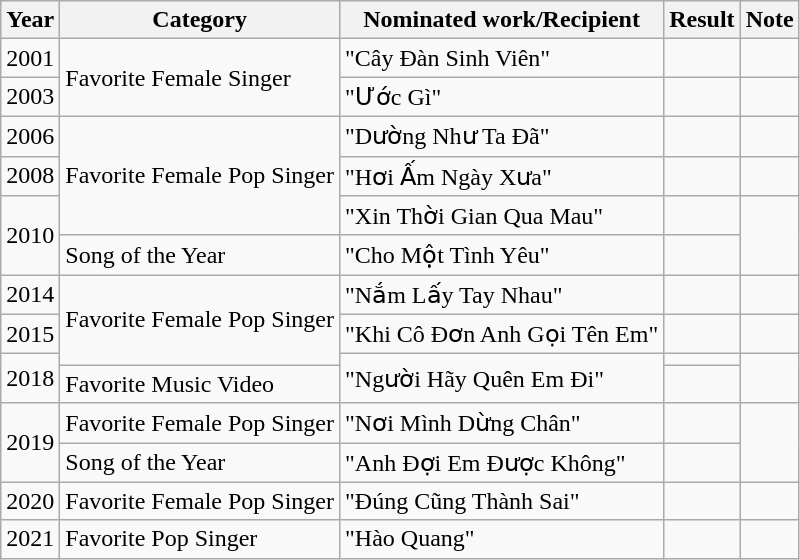<table class="wikitable">
<tr>
<th>Year</th>
<th>Category</th>
<th>Nominated work/Recipient</th>
<th>Result</th>
<th>Note</th>
</tr>
<tr>
<td>2001</td>
<td rowspan="2">Favorite Female Singer</td>
<td>"Cây Đàn Sinh Viên"</td>
<td></td>
<td></td>
</tr>
<tr>
<td>2003</td>
<td>"Ước Gì"</td>
<td></td>
<td></td>
</tr>
<tr>
<td>2006</td>
<td rowspan="3">Favorite Female Pop Singer</td>
<td>"Dường Như Ta Đã"</td>
<td></td>
<td></td>
</tr>
<tr>
<td>2008</td>
<td>"Hơi Ấm Ngày Xưa"</td>
<td></td>
<td><br></td>
</tr>
<tr>
<td rowspan="2">2010</td>
<td>"Xin Thời Gian Qua Mau"</td>
<td></td>
<td rowspan="2"></td>
</tr>
<tr>
<td>Song of the Year</td>
<td>"Cho Một Tình Yêu"</td>
<td></td>
</tr>
<tr>
<td>2014</td>
<td rowspan="3">Favorite Female Pop Singer</td>
<td>"Nắm Lấy Tay Nhau"</td>
<td></td>
<td></td>
</tr>
<tr>
<td>2015</td>
<td>"Khi Cô Đơn Anh Gọi Tên Em"</td>
<td></td>
<td></td>
</tr>
<tr>
<td rowspan="2">2018</td>
<td rowspan="2">"Người Hãy Quên Em Đi"</td>
<td></td>
<td rowspan="2"></td>
</tr>
<tr>
<td>Favorite Music Video</td>
<td></td>
</tr>
<tr>
<td rowspan="2">2019</td>
<td>Favorite Female Pop Singer</td>
<td>"Nơi Mình Dừng Chân"</td>
<td></td>
<td rowspan="2"></td>
</tr>
<tr>
<td>Song of the Year</td>
<td>"Anh Đợi Em Được Không"</td>
<td></td>
</tr>
<tr>
<td>2020</td>
<td>Favorite Female Pop Singer</td>
<td>"Đúng Cũng Thành Sai"</td>
<td></td>
<td></td>
</tr>
<tr>
<td>2021</td>
<td>Favorite Pop Singer</td>
<td>"Hào Quang"</td>
<td></td>
<td></td>
</tr>
</table>
